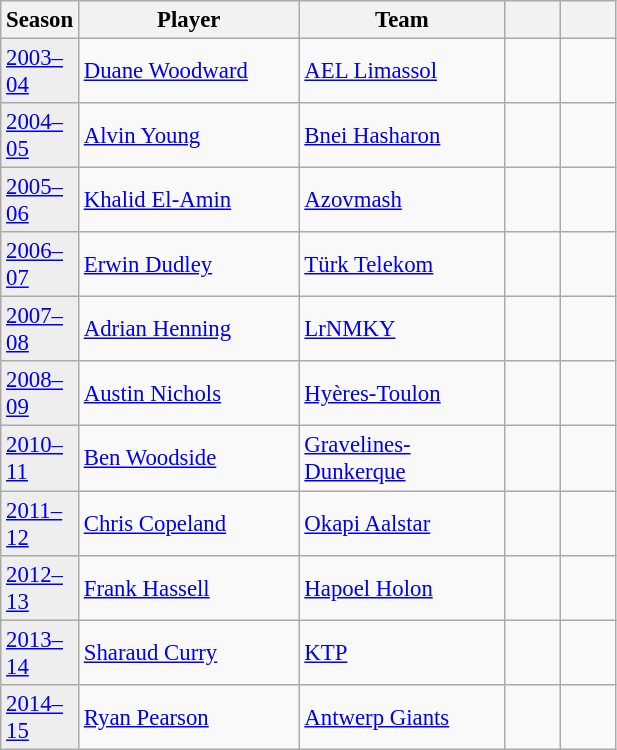<table class="wikitable sortable" style="font-size:95%;">
<tr>
<th width=30>Season</th>
<th width=140>Player</th>
<th width=130>Team</th>
<th width=30></th>
<th width=30></th>
</tr>
<tr>
<td bgcolor=#EEEEEE><a href='#'>2003–04</a></td>
<td align="left"> <a href='#'>Duane Woodward</a></td>
<td><a href='#'>AEL Limassol</a></td>
<td></td>
<td></td>
</tr>
<tr>
<td bgcolor=#EEEEEE><a href='#'>2004–05</a></td>
<td align="left"> <a href='#'>Alvin Young</a></td>
<td><a href='#'>Bnei Hasharon</a></td>
<td></td>
<td></td>
</tr>
<tr>
<td bgcolor=#EEEEEE><a href='#'>2005–06</a></td>
<td align="left"> <a href='#'>Khalid El-Amin</a></td>
<td><a href='#'>Azovmash</a></td>
<td></td>
<td></td>
</tr>
<tr>
<td bgcolor=#EEEEEE><a href='#'>2006–07</a></td>
<td align="left"> <a href='#'>Erwin Dudley</a></td>
<td><a href='#'>Türk Telekom</a></td>
<td></td>
<td></td>
</tr>
<tr>
<td bgcolor=#EEEEEE><a href='#'>2007–08</a></td>
<td align="left"> <a href='#'>Adrian Henning</a></td>
<td><a href='#'>LrNMKY</a></td>
<td></td>
<td></td>
</tr>
<tr>
<td bgcolor=#EEEEEE><a href='#'>2008–09</a></td>
<td align="left"> <a href='#'>Austin Nichols</a></td>
<td><a href='#'>Hyères-Toulon</a></td>
<td></td>
<td></td>
</tr>
<tr>
<td bgcolor=#EEEEEE><a href='#'>2010–11</a></td>
<td align="left"> <a href='#'>Ben Woodside</a></td>
<td><a href='#'>Gravelines-Dunkerque</a></td>
<td></td>
<td></td>
</tr>
<tr>
<td bgcolor=#EEEEEE><a href='#'>2011–12</a></td>
<td align="left"> <a href='#'>Chris Copeland</a></td>
<td><a href='#'>Okapi Aalstar</a></td>
<td></td>
<td></td>
</tr>
<tr>
<td bgcolor=#EEEEEE><a href='#'>2012–13</a></td>
<td align="left"> <a href='#'>Frank Hassell</a></td>
<td><a href='#'>Hapoel Holon</a></td>
<td></td>
<td></td>
</tr>
<tr>
<td bgcolor=#EEEEEE><a href='#'>2013–14</a></td>
<td align="left"> <a href='#'>Sharaud Curry</a></td>
<td><a href='#'>KTP</a></td>
<td></td>
<td></td>
</tr>
<tr>
<td bgcolor=#EEEEEE><a href='#'>2014–15</a></td>
<td align="left"> <a href='#'>Ryan Pearson</a></td>
<td><a href='#'>Antwerp Giants</a></td>
<td></td>
<td></td>
</tr>
</table>
